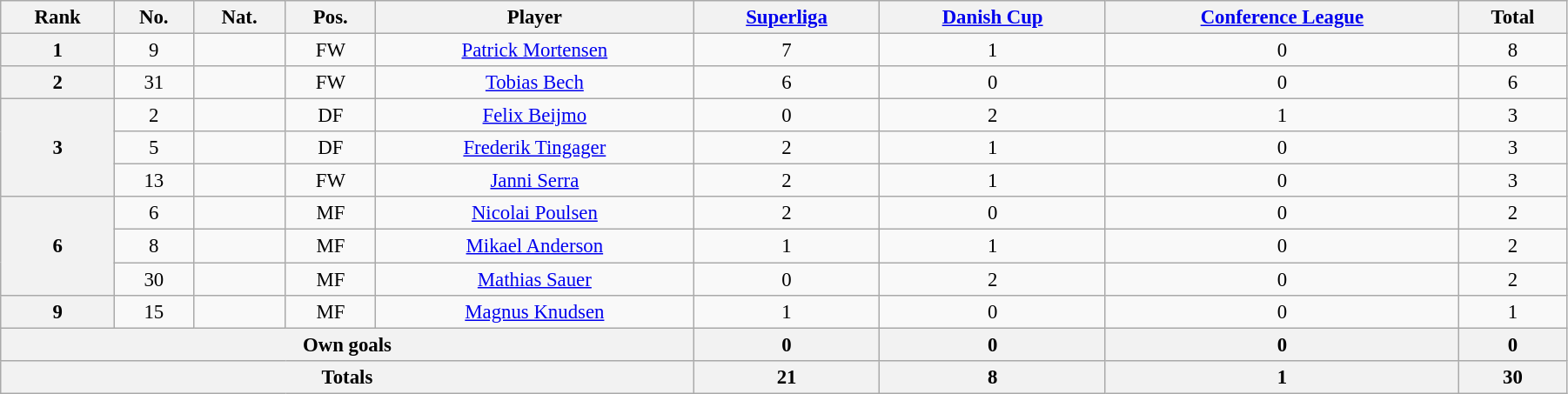<table class="wikitable" style="text-align:center; font-size:95%; width:95%;">
<tr>
<th>Rank</th>
<th>No.</th>
<th>Nat.</th>
<th>Pos.</th>
<th>Player</th>
<th><a href='#'>Superliga</a></th>
<th><a href='#'>Danish Cup</a></th>
<th><a href='#'>Conference League</a></th>
<th>Total</th>
</tr>
<tr>
<th rowspan=1>1</th>
<td>9</td>
<td></td>
<td>FW</td>
<td><a href='#'>Patrick Mortensen</a></td>
<td>7</td>
<td>1</td>
<td>0</td>
<td>8</td>
</tr>
<tr>
<th rowspan=1>2</th>
<td>31</td>
<td></td>
<td>FW</td>
<td><a href='#'>Tobias Bech</a></td>
<td>6</td>
<td>0</td>
<td>0</td>
<td>6</td>
</tr>
<tr>
<th rowspan=3>3</th>
<td>2</td>
<td></td>
<td>DF</td>
<td><a href='#'>Felix Beijmo</a></td>
<td>0</td>
<td>2</td>
<td>1</td>
<td>3</td>
</tr>
<tr>
<td>5</td>
<td></td>
<td>DF</td>
<td><a href='#'>Frederik Tingager</a></td>
<td>2</td>
<td>1</td>
<td>0</td>
<td>3</td>
</tr>
<tr>
<td>13</td>
<td></td>
<td>FW</td>
<td><a href='#'>Janni Serra</a></td>
<td>2</td>
<td>1</td>
<td>0</td>
<td>3</td>
</tr>
<tr>
<th rowspan=3>6</th>
<td>6</td>
<td></td>
<td>MF</td>
<td><a href='#'>Nicolai Poulsen</a></td>
<td>2</td>
<td>0</td>
<td>0</td>
<td>2</td>
</tr>
<tr>
<td>8</td>
<td></td>
<td>MF</td>
<td><a href='#'>Mikael Anderson</a></td>
<td>1</td>
<td>1</td>
<td>0</td>
<td>2</td>
</tr>
<tr>
<td>30</td>
<td></td>
<td>MF</td>
<td><a href='#'>Mathias Sauer</a></td>
<td>0</td>
<td>2</td>
<td>0</td>
<td>2</td>
</tr>
<tr>
<th rowspan=1>9</th>
<td>15</td>
<td></td>
<td>MF</td>
<td><a href='#'>Magnus Knudsen</a></td>
<td>1</td>
<td>0</td>
<td>0</td>
<td>1</td>
</tr>
<tr>
<th colspan=5>Own goals</th>
<th>0</th>
<th>0</th>
<th>0</th>
<th>0</th>
</tr>
<tr>
<th colspan=5>Totals</th>
<th>21</th>
<th>8</th>
<th>1</th>
<th>30</th>
</tr>
</table>
